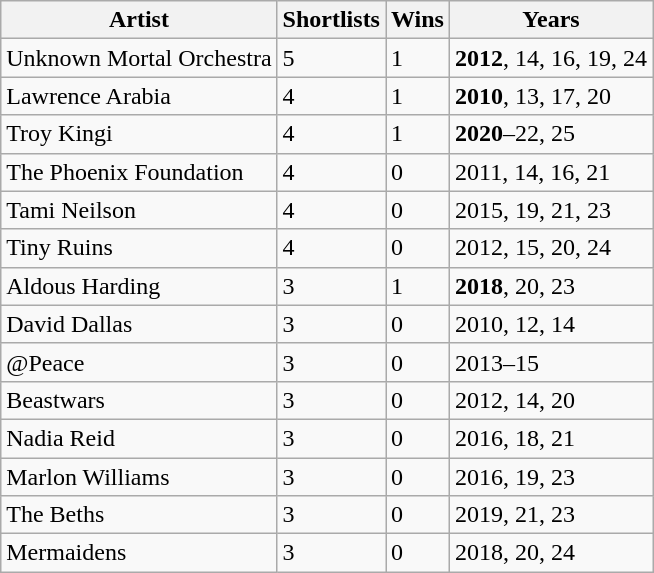<table class="wikitable sortable">
<tr>
<th>Artist</th>
<th>Shortlists</th>
<th>Wins</th>
<th>Years</th>
</tr>
<tr>
<td>Unknown Mortal Orchestra</td>
<td>5</td>
<td>1</td>
<td><strong>2012</strong>, 14, 16, 19, 24</td>
</tr>
<tr>
<td>Lawrence Arabia</td>
<td>4</td>
<td>1</td>
<td><strong>2010</strong>, 13, 17, 20</td>
</tr>
<tr>
<td>Troy Kingi</td>
<td>4</td>
<td>1</td>
<td><strong>2020</strong>–22, 25</td>
</tr>
<tr>
<td>The Phoenix Foundation</td>
<td>4</td>
<td>0</td>
<td>2011, 14, 16, 21</td>
</tr>
<tr>
<td>Tami Neilson</td>
<td>4</td>
<td>0</td>
<td>2015, 19, 21, 23</td>
</tr>
<tr>
<td>Tiny Ruins</td>
<td>4</td>
<td>0</td>
<td>2012, 15, 20, 24</td>
</tr>
<tr>
<td>Aldous Harding</td>
<td>3</td>
<td>1</td>
<td><strong>2018</strong>, 20, 23</td>
</tr>
<tr>
<td>David Dallas</td>
<td>3</td>
<td>0</td>
<td>2010, 12, 14</td>
</tr>
<tr>
<td>@Peace</td>
<td>3</td>
<td>0</td>
<td>2013–15</td>
</tr>
<tr>
<td>Beastwars</td>
<td>3</td>
<td>0</td>
<td>2012, 14, 20</td>
</tr>
<tr>
<td>Nadia Reid</td>
<td>3</td>
<td>0</td>
<td>2016, 18, 21</td>
</tr>
<tr>
<td>Marlon Williams</td>
<td>3</td>
<td>0</td>
<td>2016, 19, 23</td>
</tr>
<tr>
<td>The Beths</td>
<td>3</td>
<td>0</td>
<td>2019, 21, 23</td>
</tr>
<tr>
<td>Mermaidens</td>
<td>3</td>
<td>0</td>
<td>2018, 20, 24</td>
</tr>
</table>
